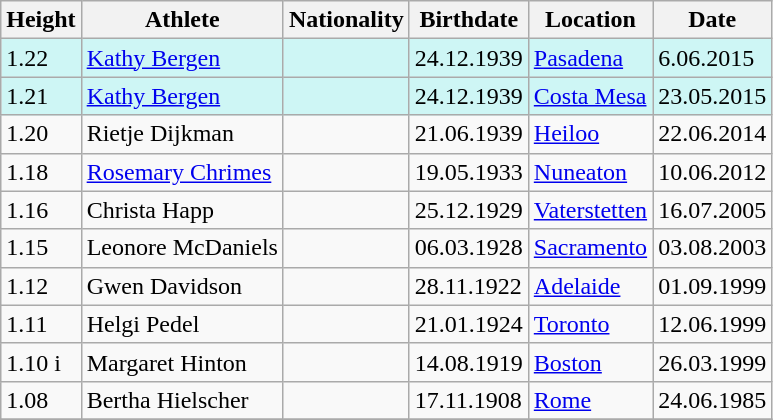<table class="wikitable">
<tr>
<th>Height</th>
<th>Athlete</th>
<th>Nationality</th>
<th>Birthdate</th>
<th>Location</th>
<th>Date</th>
</tr>
<tr bgcolor=#CEF6F5>
<td>1.22</td>
<td><a href='#'>Kathy Bergen</a></td>
<td></td>
<td>24.12.1939</td>
<td><a href='#'>Pasadena</a></td>
<td>6.06.2015</td>
</tr>
<tr bgcolor=#CEF6F5>
<td>1.21</td>
<td><a href='#'>Kathy Bergen</a></td>
<td></td>
<td>24.12.1939</td>
<td><a href='#'>Costa Mesa</a></td>
<td>23.05.2015</td>
</tr>
<tr>
<td>1.20</td>
<td>Rietje Dijkman</td>
<td></td>
<td>21.06.1939</td>
<td><a href='#'>Heiloo</a></td>
<td>22.06.2014</td>
</tr>
<tr>
<td>1.18</td>
<td><a href='#'>Rosemary Chrimes</a></td>
<td></td>
<td>19.05.1933</td>
<td><a href='#'>Nuneaton</a></td>
<td>10.06.2012</td>
</tr>
<tr>
<td>1.16</td>
<td>Christa Happ</td>
<td></td>
<td>25.12.1929</td>
<td><a href='#'>Vaterstetten</a></td>
<td>16.07.2005</td>
</tr>
<tr>
<td>1.15</td>
<td>Leonore McDaniels</td>
<td></td>
<td>06.03.1928</td>
<td><a href='#'>Sacramento</a></td>
<td>03.08.2003</td>
</tr>
<tr>
<td>1.12</td>
<td>Gwen Davidson</td>
<td></td>
<td>28.11.1922</td>
<td><a href='#'>Adelaide</a></td>
<td>01.09.1999</td>
</tr>
<tr>
<td>1.11</td>
<td>Helgi Pedel</td>
<td></td>
<td>21.01.1924</td>
<td><a href='#'>Toronto</a></td>
<td>12.06.1999</td>
</tr>
<tr>
<td>1.10 i</td>
<td>Margaret Hinton</td>
<td></td>
<td>14.08.1919</td>
<td><a href='#'>Boston</a></td>
<td>26.03.1999</td>
</tr>
<tr>
<td>1.08</td>
<td>Bertha Hielscher</td>
<td></td>
<td>17.11.1908</td>
<td><a href='#'>Rome</a></td>
<td>24.06.1985</td>
</tr>
<tr>
</tr>
</table>
